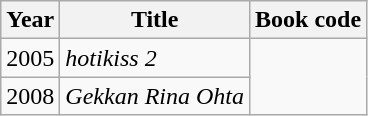<table class="wikitable">
<tr>
<th>Year</th>
<th>Title</th>
<th>Book code</th>
</tr>
<tr>
<td>2005</td>
<td><em>hotikiss 2</em></td>
<td rowspan="2"></td>
</tr>
<tr>
<td>2008</td>
<td><em>Gekkan Rina Ohta</em></td>
</tr>
</table>
